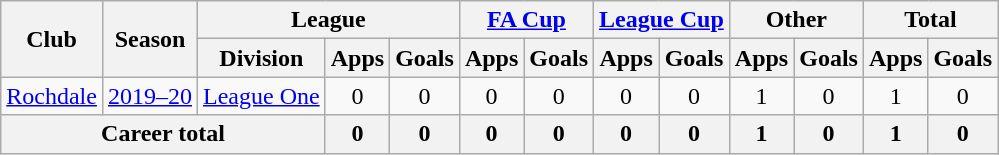<table class="wikitable" style="text-align: center">
<tr>
<th rowspan="2">Club</th>
<th rowspan="2">Season</th>
<th colspan="3">League</th>
<th colspan="2"><a href='#'>FA Cup</a></th>
<th colspan="2"><a href='#'>League Cup</a></th>
<th colspan="2">Other</th>
<th colspan="2">Total</th>
</tr>
<tr>
<th>Division</th>
<th>Apps</th>
<th>Goals</th>
<th>Apps</th>
<th>Goals</th>
<th>Apps</th>
<th>Goals</th>
<th>Apps</th>
<th>Goals</th>
<th>Apps</th>
<th>Goals</th>
</tr>
<tr>
<td><a href='#'>Rochdale</a></td>
<td><a href='#'>2019–20</a></td>
<td><a href='#'>League One</a></td>
<td>0</td>
<td>0</td>
<td>0</td>
<td>0</td>
<td>0</td>
<td>0</td>
<td>1</td>
<td>0</td>
<td>1</td>
<td>0</td>
</tr>
<tr>
<th colspan="3">Career total</th>
<th>0</th>
<th>0</th>
<th>0</th>
<th>0</th>
<th>0</th>
<th>0</th>
<th>1</th>
<th>0</th>
<th>1</th>
<th>0</th>
</tr>
</table>
